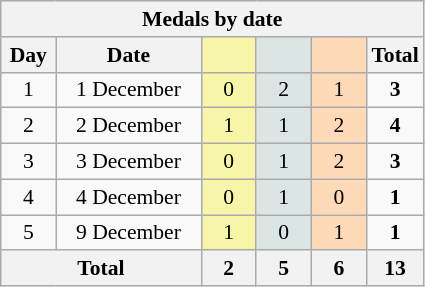<table class="wikitable" style="font-size:90%; text-align:center;">
<tr style="background:#efefef;">
<th colspan=6><strong>Medals by date</strong></th>
</tr>
<tr>
<th width=30><strong>Day</strong></th>
<th width=90><strong>Date</strong></th>
<th width=30 style="background:#F7F6A8;"></th>
<th width=30 style="background:#DCE5E5;"></th>
<th width=30 style="background:#FFDAB9;"></th>
<th width=30><strong>Total</strong></th>
</tr>
<tr>
<td>1</td>
<td>1 December</td>
<td style="background:#F7F6A8;">0</td>
<td style="background:#DCE5E5;">2</td>
<td style="background:#FFDAB9;">1</td>
<td><strong>3</strong></td>
</tr>
<tr>
<td>2</td>
<td>2 December</td>
<td style="background:#F7F6A8;">1</td>
<td style="background:#DCE5E5;">1</td>
<td style="background:#FFDAB9;">2</td>
<td><strong>4</strong></td>
</tr>
<tr>
<td>3</td>
<td>3 December</td>
<td style="background:#F7F6A8;">0</td>
<td style="background:#DCE5E5;">1</td>
<td style="background:#FFDAB9;">2</td>
<td><strong>3</strong></td>
</tr>
<tr>
<td>4</td>
<td>4 December</td>
<td style="background:#F7F6A8;">0</td>
<td style="background:#DCE5E5;">1</td>
<td style="background:#FFDAB9;">0</td>
<td><strong>1</strong></td>
</tr>
<tr>
<td>5</td>
<td>9 December</td>
<td style="background:#F7F6A8;">1</td>
<td style="background:#DCE5E5;">0</td>
<td style="background:#FFDAB9;">1</td>
<td><strong>1</strong></td>
</tr>
<tr>
<th colspan="2"><strong>Total</strong></th>
<th><strong>2</strong></th>
<th><strong>5</strong></th>
<th><strong>6</strong></th>
<th><strong>13</strong></th>
</tr>
</table>
